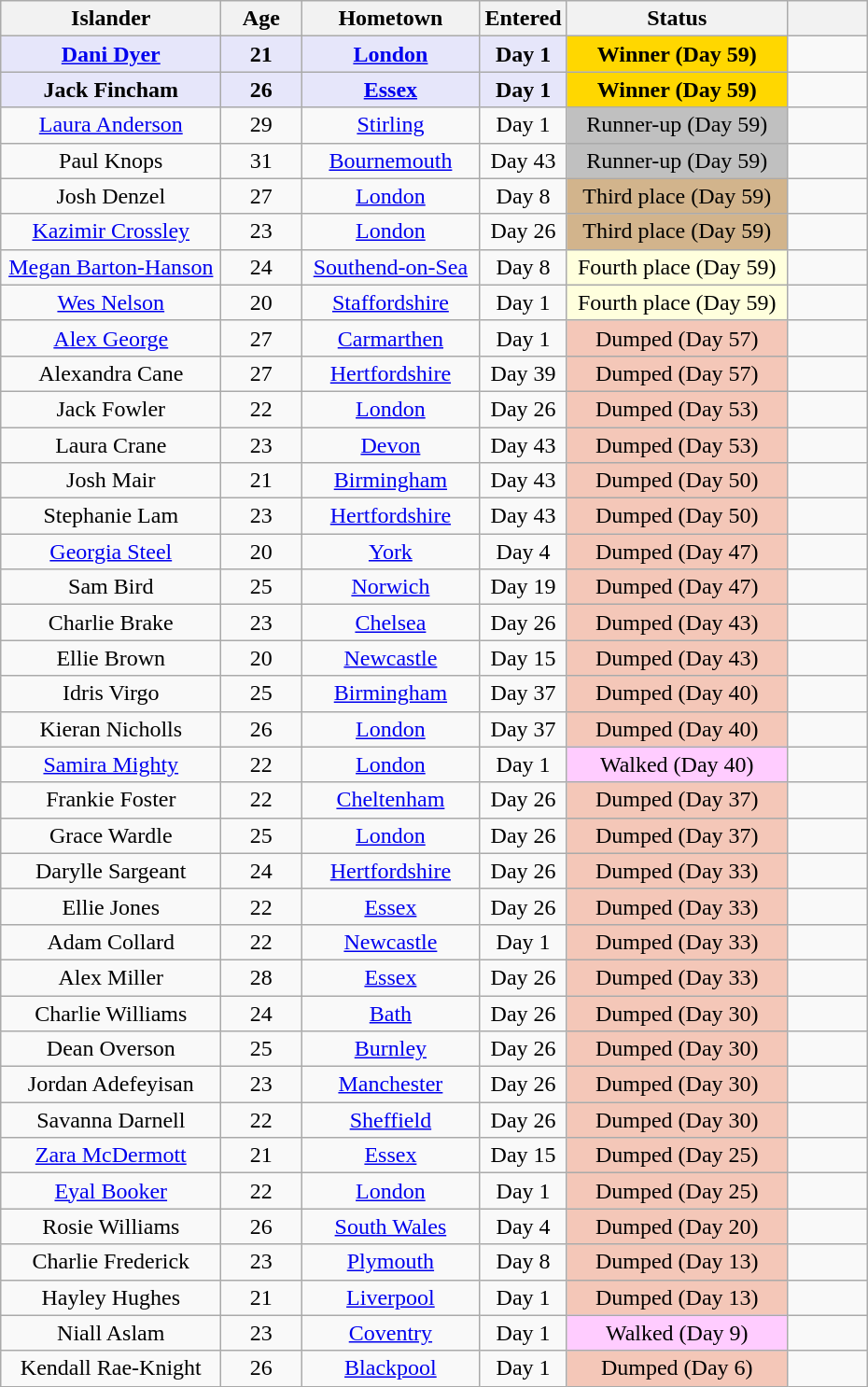<table class="wikitable sortable" style="text-align:center;">
<tr>
<th width="150"><strong>Islander</strong></th>
<th width="50"><strong>Age</strong></th>
<th width="120"><strong>Hometown</strong></th>
<th width="50"><strong>Entered</strong></th>
<th width="150"><strong>Status</strong></th>
<th width="50"><strong></strong></th>
</tr>
<tr>
<td style="background:lavender;"><strong><a href='#'>Dani Dyer</a></strong></td>
<td style="background:lavender;"><strong>21</strong></td>
<td style="background:lavender;"><strong><a href='#'>London</a></strong></td>
<td style="background:lavender;"><strong>Day 1</strong></td>
<td style="background:gold;"><strong>Winner (Day 59)</strong></td>
<td></td>
</tr>
<tr>
<td style="background:lavender;"><strong>Jack Fincham</strong></td>
<td style="background:lavender;"><strong>26</strong></td>
<td style="background:lavender;"><strong><a href='#'>Essex</a></strong></td>
<td style="background:lavender;"><strong>Day 1</strong></td>
<td style="background:gold;"><strong>Winner (Day 59)</strong></td>
<td></td>
</tr>
<tr>
<td><a href='#'>Laura Anderson</a></td>
<td>29</td>
<td><a href='#'>Stirling</a></td>
<td>Day 1</td>
<td style="background:silver;">Runner-up (Day 59)</td>
<td></td>
</tr>
<tr>
<td>Paul Knops</td>
<td>31</td>
<td><a href='#'>Bournemouth</a></td>
<td>Day 43</td>
<td style="background:silver;">Runner-up (Day 59)</td>
<td></td>
</tr>
<tr>
<td>Josh Denzel</td>
<td>27</td>
<td><a href='#'>London</a></td>
<td>Day 8</td>
<td style="background:tan;">Third place (Day 59)</td>
<td></td>
</tr>
<tr>
<td><a href='#'>Kazimir Crossley</a></td>
<td>23</td>
<td><a href='#'>London</a></td>
<td>Day 26</td>
<td style="background:tan;">Third place (Day 59)</td>
<td></td>
</tr>
<tr>
<td><a href='#'>Megan Barton-Hanson</a></td>
<td>24</td>
<td><a href='#'>Southend-on-Sea</a></td>
<td>Day 8</td>
<td style="background:#FFFFDD;">Fourth place (Day 59)</td>
<td></td>
</tr>
<tr>
<td><a href='#'>Wes Nelson</a></td>
<td>20</td>
<td><a href='#'>Staffordshire</a></td>
<td>Day 1</td>
<td style="background:#FFFFDD;">Fourth place (Day 59)</td>
<td></td>
</tr>
<tr>
<td><a href='#'>Alex George</a></td>
<td>27</td>
<td><a href='#'>Carmarthen</a></td>
<td>Day 1</td>
<td style="background:#f4c7b8;">Dumped (Day 57)</td>
<td></td>
</tr>
<tr>
<td>Alexandra Cane</td>
<td>27</td>
<td><a href='#'>Hertfordshire</a></td>
<td>Day 39</td>
<td style="background:#f4c7b8;">Dumped (Day 57)</td>
<td></td>
</tr>
<tr>
<td>Jack Fowler</td>
<td>22</td>
<td><a href='#'>London</a></td>
<td>Day 26</td>
<td style="background:#f4c7b8;">Dumped (Day 53)</td>
<td></td>
</tr>
<tr>
<td>Laura Crane</td>
<td>23</td>
<td><a href='#'>Devon</a></td>
<td>Day 43</td>
<td style="background:#f4c7b8;">Dumped (Day 53)</td>
<td></td>
</tr>
<tr>
<td>Josh Mair</td>
<td>21</td>
<td><a href='#'>Birmingham</a></td>
<td>Day 43</td>
<td style="background:#f4c7b8;">Dumped (Day 50)</td>
<td></td>
</tr>
<tr>
<td>Stephanie Lam</td>
<td>23</td>
<td><a href='#'>Hertfordshire</a></td>
<td>Day 43</td>
<td style="background:#f4c7b8;">Dumped (Day 50)</td>
<td></td>
</tr>
<tr>
<td><a href='#'>Georgia Steel</a></td>
<td>20</td>
<td><a href='#'>York</a></td>
<td>Day 4</td>
<td style="background:#f4c7b8;">Dumped (Day 47)</td>
<td></td>
</tr>
<tr>
<td>Sam Bird</td>
<td>25</td>
<td><a href='#'>Norwich</a></td>
<td>Day 19</td>
<td style="background:#f4c7b8;">Dumped (Day 47)</td>
<td></td>
</tr>
<tr>
<td>Charlie Brake</td>
<td>23</td>
<td><a href='#'>Chelsea</a></td>
<td>Day 26</td>
<td style="background:#f4c7b8;">Dumped (Day 43)</td>
<td></td>
</tr>
<tr>
<td>Ellie Brown</td>
<td>20</td>
<td><a href='#'>Newcastle</a></td>
<td>Day 15</td>
<td style="background:#f4c7b8;">Dumped (Day 43)</td>
<td></td>
</tr>
<tr>
<td>Idris Virgo</td>
<td>25</td>
<td><a href='#'>Birmingham</a></td>
<td>Day 37</td>
<td style="background:#f4c7b8;">Dumped (Day 40)</td>
<td></td>
</tr>
<tr>
<td>Kieran Nicholls</td>
<td>26</td>
<td><a href='#'>London</a></td>
<td>Day 37</td>
<td style="background:#f4c7b8;">Dumped (Day 40)</td>
<td></td>
</tr>
<tr>
<td><a href='#'>Samira Mighty</a></td>
<td>22</td>
<td><a href='#'>London</a></td>
<td>Day 1</td>
<td style="background:#FCF;">Walked (Day 40)</td>
<td></td>
</tr>
<tr>
<td>Frankie Foster</td>
<td>22</td>
<td><a href='#'>Cheltenham</a></td>
<td>Day 26</td>
<td style="background:#f4c7b8;">Dumped (Day 37)</td>
<td></td>
</tr>
<tr>
<td>Grace Wardle</td>
<td>25</td>
<td><a href='#'>London</a></td>
<td>Day 26</td>
<td style="background:#f4c7b8;">Dumped (Day 37)</td>
<td></td>
</tr>
<tr>
<td>Darylle Sargeant</td>
<td>24</td>
<td><a href='#'>Hertfordshire</a></td>
<td>Day 26</td>
<td style="background:#f4c7b8;">Dumped (Day 33)</td>
<td></td>
</tr>
<tr>
<td>Ellie Jones</td>
<td>22</td>
<td><a href='#'>Essex</a></td>
<td>Day 26</td>
<td style="background:#f4c7b8;">Dumped (Day 33)</td>
<td></td>
</tr>
<tr>
<td>Adam Collard</td>
<td>22</td>
<td><a href='#'>Newcastle</a></td>
<td>Day 1</td>
<td style="background:#f4c7b8;">Dumped (Day 33)</td>
<td></td>
</tr>
<tr>
<td>Alex Miller</td>
<td>28</td>
<td><a href='#'>Essex</a></td>
<td>Day 26</td>
<td style="background:#f4c7b8;">Dumped (Day 33)</td>
<td></td>
</tr>
<tr>
<td>Charlie Williams</td>
<td>24</td>
<td><a href='#'>Bath</a></td>
<td>Day 26</td>
<td style="background:#f4c7b8;">Dumped (Day 30)</td>
<td></td>
</tr>
<tr>
<td>Dean Overson</td>
<td>25</td>
<td><a href='#'>Burnley</a></td>
<td>Day 26</td>
<td style="background:#f4c7b8;">Dumped (Day 30)</td>
<td></td>
</tr>
<tr>
<td>Jordan Adefeyisan</td>
<td>23</td>
<td><a href='#'>Manchester</a></td>
<td>Day 26</td>
<td style="background:#f4c7b8;">Dumped (Day 30)</td>
<td></td>
</tr>
<tr>
<td>Savanna Darnell</td>
<td>22</td>
<td><a href='#'>Sheffield</a></td>
<td>Day 26</td>
<td style="background:#f4c7b8;">Dumped (Day 30)</td>
<td></td>
</tr>
<tr>
<td><a href='#'>Zara McDermott</a></td>
<td>21</td>
<td><a href='#'>Essex</a></td>
<td>Day 15</td>
<td style="background:#f4c7b8;">Dumped (Day 25)</td>
<td></td>
</tr>
<tr>
<td><a href='#'>Eyal Booker</a></td>
<td>22</td>
<td><a href='#'>London</a></td>
<td>Day 1</td>
<td style="background:#f4c7b8;">Dumped (Day 25)</td>
<td></td>
</tr>
<tr>
<td>Rosie Williams</td>
<td>26</td>
<td><a href='#'>South Wales</a></td>
<td>Day 4</td>
<td style="background:#f4c7b8;">Dumped (Day 20)</td>
<td></td>
</tr>
<tr>
<td>Charlie Frederick</td>
<td>23</td>
<td><a href='#'>Plymouth</a></td>
<td>Day 8</td>
<td style="background:#f4c7b8;">Dumped (Day 13)</td>
<td></td>
</tr>
<tr>
<td>Hayley Hughes</td>
<td>21</td>
<td><a href='#'>Liverpool</a></td>
<td>Day 1</td>
<td style="background:#f4c7b8;">Dumped (Day 13)</td>
<td></td>
</tr>
<tr>
<td>Niall Aslam</td>
<td>23</td>
<td><a href='#'>Coventry</a></td>
<td>Day 1</td>
<td style="background:#FCF;">Walked (Day 9)</td>
<td></td>
</tr>
<tr>
<td>Kendall Rae-Knight</td>
<td>26</td>
<td><a href='#'>Blackpool</a></td>
<td>Day 1</td>
<td style="background:#f4c7b8;">Dumped (Day 6)</td>
<td></td>
</tr>
</table>
